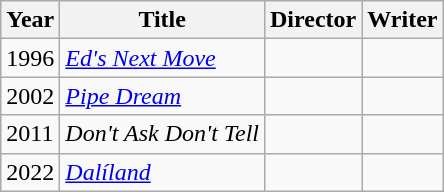<table class="wikitable">
<tr>
<th>Year</th>
<th>Title</th>
<th>Director</th>
<th>Writer</th>
</tr>
<tr>
<td>1996</td>
<td><em><a href='#'>Ed's Next Move</a></em></td>
<td></td>
<td></td>
</tr>
<tr>
<td>2002</td>
<td><a href='#'><em>Pipe Dream</em></a></td>
<td></td>
<td></td>
</tr>
<tr>
<td>2011</td>
<td><em>Don't Ask Don't Tell</em></td>
<td></td>
<td></td>
</tr>
<tr>
<td>2022</td>
<td><em><a href='#'>Dalíland</a></em></td>
<td></td>
<td></td>
</tr>
</table>
